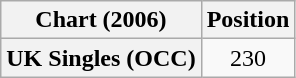<table class="wikitable plainrowheaders" style="text-align:center">
<tr>
<th scope="col">Chart (2006)</th>
<th scope="col">Position</th>
</tr>
<tr>
<th scope="row">UK Singles (OCC)</th>
<td>230</td>
</tr>
</table>
